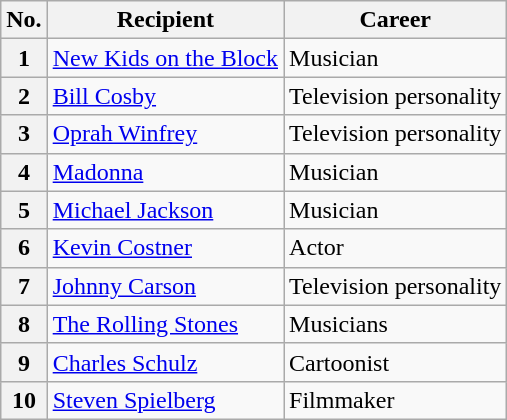<table class="wikitable plainrowheaders">
<tr>
<th scope="col">No.</th>
<th scope="col">Recipient</th>
<th scope="col">Career</th>
</tr>
<tr>
<th scope="row">1</th>
<td> <a href='#'>New Kids on the Block</a></td>
<td>Musician</td>
</tr>
<tr>
<th scope="row">2</th>
<td> <a href='#'>Bill Cosby</a></td>
<td>Television personality</td>
</tr>
<tr>
<th scope="row">3</th>
<td> <a href='#'>Oprah Winfrey</a></td>
<td>Television personality</td>
</tr>
<tr>
<th scope="row">4</th>
<td> <a href='#'>Madonna</a></td>
<td>Musician</td>
</tr>
<tr>
<th scope="row">5</th>
<td> <a href='#'>Michael Jackson</a></td>
<td>Musician</td>
</tr>
<tr>
<th scope="row">6</th>
<td> <a href='#'>Kevin Costner</a></td>
<td>Actor</td>
</tr>
<tr>
<th scope="row">7</th>
<td> <a href='#'>Johnny Carson</a></td>
<td>Television personality</td>
</tr>
<tr>
<th scope="row">8</th>
<td> <a href='#'>The Rolling Stones</a></td>
<td>Musicians</td>
</tr>
<tr>
<th scope="row">9</th>
<td> <a href='#'>Charles Schulz</a></td>
<td>Cartoonist</td>
</tr>
<tr>
<th scope="row">10</th>
<td> <a href='#'>Steven Spielberg</a></td>
<td>Filmmaker</td>
</tr>
</table>
